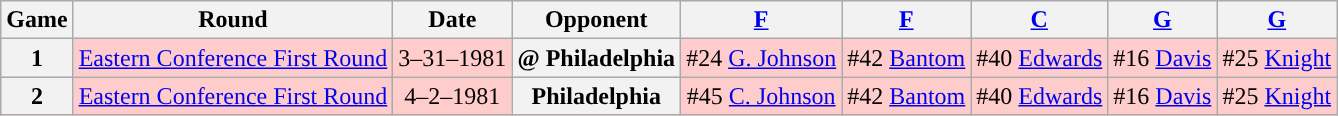<table class="wikitable">
<tr>
<th>Game</th>
<th>Round</th>
<th>Date</th>
<th>Opponent</th>
<th><a href='#'>F</a></th>
<th><a href='#'>F</a></th>
<th><a href='#'>C</a></th>
<th><a href='#'>G</a></th>
<th><a href='#'>G</a></th>
</tr>
<tr align="center" bgcolor="#ffcccc">
<th>1</th>
<td><a href='#'>Eastern Conference First Round</a></td>
<td>3–31–1981</td>
<th>@ Philadelphia</th>
<td>#24 <a href='#'>G. Johnson</a></td>
<td>#42 <a href='#'>Bantom</a></td>
<td>#40 <a href='#'>Edwards</a></td>
<td>#16 <a href='#'>Davis</a></td>
<td>#25 <a href='#'>Knight</a></td>
</tr>
<tr align="center" bgcolor="#ffcccc">
<th>2</th>
<td><a href='#'>Eastern Conference First Round</a></td>
<td>4–2–1981</td>
<th>Philadelphia</th>
<td>#45 <a href='#'>C. Johnson</a></td>
<td>#42 <a href='#'>Bantom</a></td>
<td>#40 <a href='#'>Edwards</a></td>
<td>#16 <a href='#'>Davis</a></td>
<td>#25 <a href='#'>Knight</a></td>
</tr>
</table>
